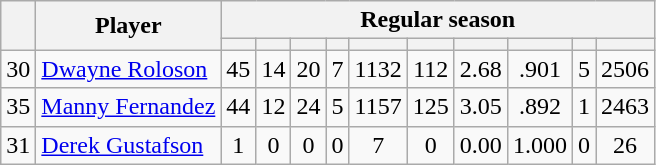<table class="wikitable plainrowheaders" style="text-align:center;">
<tr>
<th scope="col" rowspan="2"></th>
<th scope="col" rowspan="2">Player</th>
<th scope=colgroup colspan=10>Regular season</th>
</tr>
<tr>
<th scope="col"></th>
<th scope="col"></th>
<th scope="col"></th>
<th scope="col"></th>
<th scope="col"></th>
<th scope="col"></th>
<th scope="col"></th>
<th scope="col"></th>
<th scope="col"></th>
<th scope="col"></th>
</tr>
<tr>
<td scope="row">30</td>
<td align="left"><a href='#'>Dwayne Roloson</a></td>
<td>45</td>
<td>14</td>
<td>20</td>
<td>7</td>
<td>1132</td>
<td>112</td>
<td>2.68</td>
<td>.901</td>
<td>5</td>
<td>2506</td>
</tr>
<tr>
<td scope="row">35</td>
<td align="left"><a href='#'>Manny Fernandez</a></td>
<td>44</td>
<td>12</td>
<td>24</td>
<td>5</td>
<td>1157</td>
<td>125</td>
<td>3.05</td>
<td>.892</td>
<td>1</td>
<td>2463</td>
</tr>
<tr>
<td scope="row">31</td>
<td align="left"><a href='#'>Derek Gustafson</a></td>
<td>1</td>
<td>0</td>
<td>0</td>
<td>0</td>
<td>7</td>
<td>0</td>
<td>0.00</td>
<td>1.000</td>
<td>0</td>
<td>26</td>
</tr>
</table>
